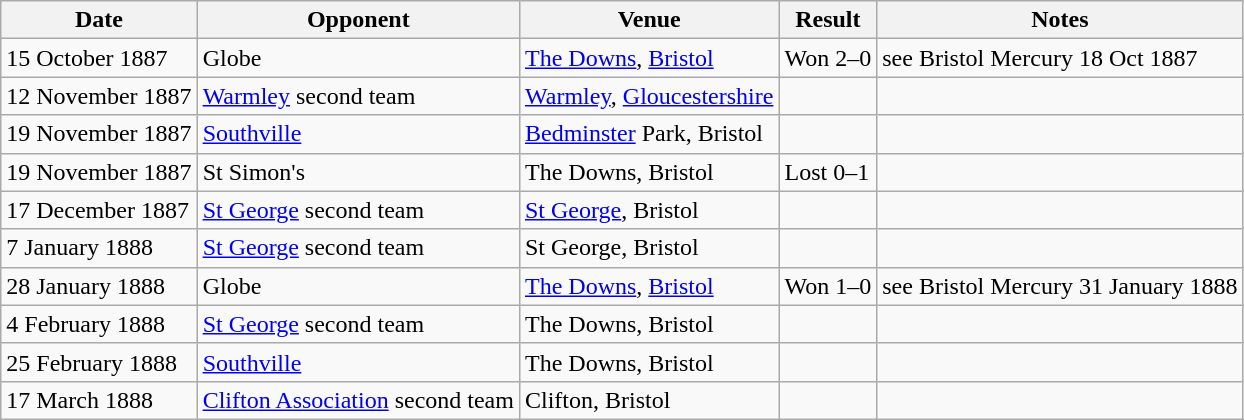<table class="wikitable">
<tr>
<th>Date</th>
<th>Opponent</th>
<th>Venue</th>
<th>Result</th>
<th>Notes</th>
</tr>
<tr>
<td>15 October 1887</td>
<td>Globe</td>
<td><a href='#'>The Downs</a>, <a href='#'>Bristol</a></td>
<td>Won 2–0</td>
<td> see Bristol Mercury 18 Oct 1887</td>
</tr>
<tr>
<td>12 November 1887</td>
<td><a href='#'>Warmley</a> second team</td>
<td><a href='#'>Warmley</a>, <a href='#'>Gloucestershire</a></td>
<td></td>
<td></td>
</tr>
<tr>
<td>19 November 1887</td>
<td><a href='#'>Southville</a></td>
<td><a href='#'>Bedminster</a> Park, Bristol</td>
<td></td>
<td></td>
</tr>
<tr>
<td>19 November 1887</td>
<td>St Simon's</td>
<td>The Downs, Bristol</td>
<td>Lost 0–1</td>
<td></td>
</tr>
<tr>
<td>17 December 1887</td>
<td><a href='#'>St George</a> second team</td>
<td><a href='#'>St George</a>, Bristol</td>
<td></td>
<td></td>
</tr>
<tr>
<td>7 January 1888</td>
<td><a href='#'>St George</a> second team</td>
<td>St George, Bristol</td>
<td></td>
<td></td>
</tr>
<tr>
<td>28 January 1888</td>
<td>Globe</td>
<td><a href='#'>The Downs</a>, <a href='#'>Bristol</a></td>
<td>Won 1–0</td>
<td>see Bristol Mercury 31 January 1888</td>
</tr>
<tr>
<td>4 February 1888</td>
<td><a href='#'>St George</a> second team</td>
<td>The Downs, Bristol</td>
<td></td>
<td></td>
</tr>
<tr>
<td>25 February 1888</td>
<td><a href='#'>Southville</a></td>
<td>The Downs, Bristol</td>
<td></td>
<td></td>
</tr>
<tr>
<td>17 March 1888</td>
<td><a href='#'>Clifton Association</a> second team</td>
<td>Clifton, Bristol</td>
<td></td>
<td></td>
</tr>
</table>
